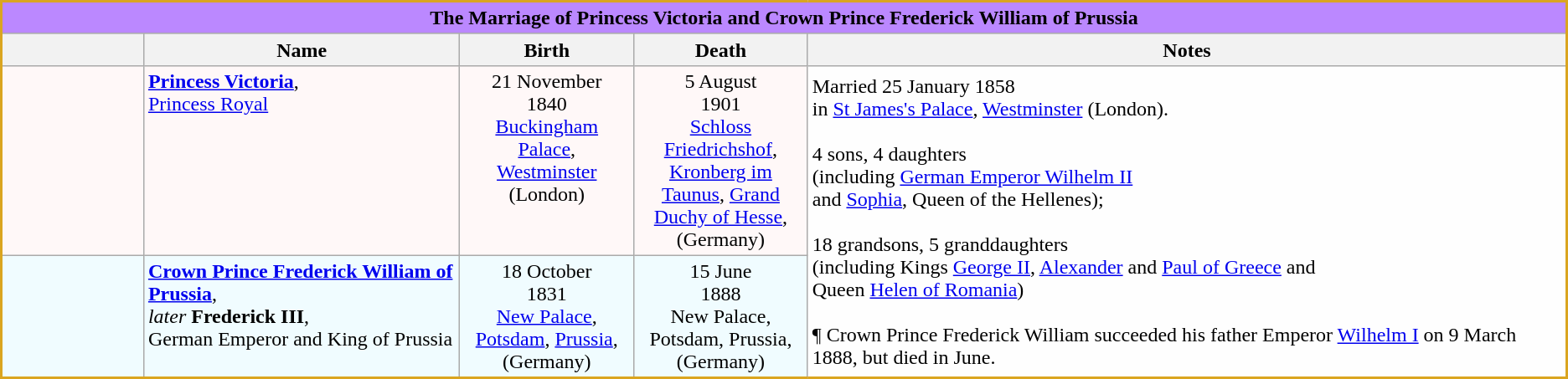<table class="wikitable" style="border:2px solid goldenrod;">
<tr>
<td style="background:#bb88ff; text-align:center;" colspan="5"><strong>The Marriage of Princess Victoria and Crown Prince Frederick William of Prussia</strong></td>
</tr>
<tr bgcolor=lavender>
<th width="9%"></th>
<th width="20%">Name</th>
<th width="11%">Birth</th>
<th width="11%">Death</th>
<th width="48%">Notes</th>
</tr>
<tr bgcolor=fff8f8 valign="top">
<td align=center></td>
<td><strong><a href='#'>Princess Victoria</a></strong>, <br> <a href='#'>Princess Royal</a></td>
<td align=center>21 November<br>1840<br><a href='#'>Buckingham Palace</a>,<br> <a href='#'>Westminster</a> (London)</td>
<td align=center>5 August<br>1901<br><a href='#'>Schloss Friedrichshof</a>, <a href='#'>Kronberg im Taunus</a>, <a href='#'>Grand Duchy of Hesse</a>, (Germany)</td>
<td bgcolor=fefefe rowspan="2" valign="middle">Married 25 January 1858<br>in <a href='#'>St James's Palace</a>, <a href='#'>Westminster</a> (London).<br><br> 4 sons, 4 daughters <br>(including <a href='#'>German Emperor Wilhelm II</a><br> and <a href='#'>Sophia</a>, Queen of the Hellenes);<br><br>18 grandsons, 5 granddaughters <br> (including Kings <a href='#'>George II</a>, <a href='#'>Alexander</a> and <a href='#'>Paul of Greece</a> and<br> Queen <a href='#'>Helen of Romania</a>)<br><br>¶ Crown Prince Frederick William succeeded his father Emperor <a href='#'>Wilhelm I</a> on 9 March 1888, but died in June.</td>
</tr>
<tr bgcolor=f0fcff valign="top">
<td align=center></td>
<td><a href='#'><strong>Crown Prince Frederick William of Prussia</strong></a>,<br><em>later</em> <strong>Frederick III</strong>,<br> German Emperor and King of Prussia</td>
<td align=center>18 October<br>1831<br><a href='#'>New Palace</a>, <a href='#'>Potsdam</a>, <a href='#'>Prussia</a>, (Germany)</td>
<td align=center>15 June<br>1888<br> New Palace, Potsdam, Prussia, (Germany)</td>
</tr>
<tr>
</tr>
</table>
